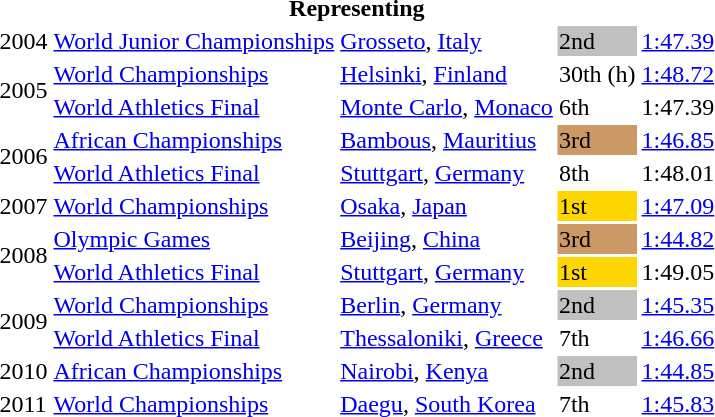<table>
<tr>
<th colspan="5">Representing </th>
</tr>
<tr>
<td>2004</td>
<td><a href='#'>World Junior Championships</a></td>
<td><a href='#'>Grosseto</a>, <a href='#'>Italy</a></td>
<td bgcolor="silver">2nd</td>
<td><a href='#'>1:47.39</a></td>
</tr>
<tr>
<td rowspan=2>2005</td>
<td><a href='#'>World Championships</a></td>
<td><a href='#'>Helsinki</a>, <a href='#'>Finland</a></td>
<td>30th (h)</td>
<td><a href='#'>1:48.72</a></td>
</tr>
<tr>
<td><a href='#'>World Athletics Final</a></td>
<td><a href='#'>Monte Carlo</a>, <a href='#'>Monaco</a></td>
<td>6th</td>
<td>1:47.39</td>
</tr>
<tr>
<td rowspan=2>2006</td>
<td><a href='#'>African Championships</a></td>
<td><a href='#'>Bambous</a>, <a href='#'>Mauritius</a></td>
<td bgcolor="cc9966">3rd</td>
<td><a href='#'>1:46.85</a></td>
</tr>
<tr>
<td><a href='#'>World Athletics Final</a></td>
<td><a href='#'>Stuttgart</a>, <a href='#'>Germany</a></td>
<td>8th</td>
<td>1:48.01</td>
</tr>
<tr>
<td>2007</td>
<td><a href='#'>World Championships</a></td>
<td><a href='#'>Osaka</a>, <a href='#'>Japan</a></td>
<td bgcolor="gold">1st</td>
<td><a href='#'>1:47.09</a></td>
</tr>
<tr>
<td rowspan=2>2008</td>
<td><a href='#'>Olympic Games</a></td>
<td><a href='#'>Beijing</a>, <a href='#'>China</a></td>
<td bgcolor="cc9966">3rd</td>
<td><a href='#'>1:44.82</a></td>
</tr>
<tr>
<td><a href='#'>World Athletics Final</a></td>
<td><a href='#'>Stuttgart</a>, <a href='#'>Germany</a></td>
<td bgcolor="gold">1st</td>
<td>1:49.05</td>
</tr>
<tr>
<td rowspan=2>2009</td>
<td><a href='#'>World Championships</a></td>
<td><a href='#'>Berlin</a>, <a href='#'>Germany</a></td>
<td bgcolor="silver">2nd</td>
<td><a href='#'>1:45.35</a></td>
</tr>
<tr>
<td><a href='#'>World Athletics Final</a></td>
<td><a href='#'>Thessaloniki</a>, <a href='#'>Greece</a></td>
<td>7th</td>
<td><a href='#'>1:46.66</a></td>
</tr>
<tr>
<td>2010</td>
<td><a href='#'>African Championships</a></td>
<td><a href='#'>Nairobi</a>, <a href='#'>Kenya</a></td>
<td bgcolor="silver">2nd</td>
<td><a href='#'>1:44.85</a></td>
</tr>
<tr>
<td>2011</td>
<td><a href='#'>World Championships</a></td>
<td><a href='#'>Daegu</a>, <a href='#'>South Korea</a></td>
<td>7th</td>
<td><a href='#'>1:45.83</a></td>
</tr>
</table>
